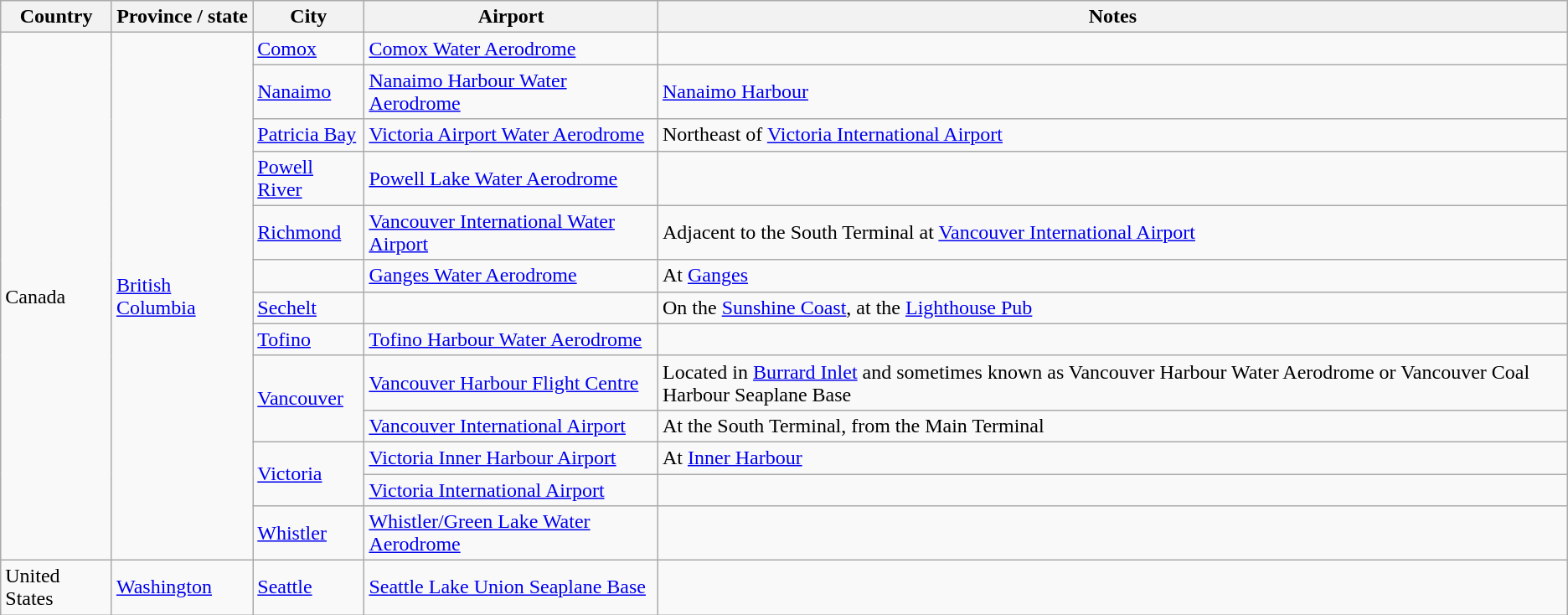<table class="wikitable sortable">
<tr>
<th>Country</th>
<th>Province / state</th>
<th>City</th>
<th>Airport</th>
<th>Notes</th>
</tr>
<tr>
<td rowspan="13">Canada</td>
<td rowspan="13"><a href='#'>British Columbia</a></td>
<td><a href='#'>Comox</a></td>
<td><a href='#'>Comox Water Aerodrome</a></td>
<td></td>
</tr>
<tr>
<td><a href='#'>Nanaimo</a></td>
<td><a href='#'>Nanaimo Harbour Water Aerodrome</a></td>
<td><a href='#'>Nanaimo Harbour</a></td>
</tr>
<tr>
<td><a href='#'>Patricia Bay</a></td>
<td><a href='#'>Victoria Airport Water Aerodrome</a></td>
<td>Northeast of <a href='#'>Victoria International Airport</a></td>
</tr>
<tr>
<td><a href='#'>Powell River</a></td>
<td><a href='#'>Powell Lake Water Aerodrome</a></td>
<td></td>
</tr>
<tr>
<td><a href='#'>Richmond</a></td>
<td><a href='#'>Vancouver International Water Airport</a></td>
<td>Adjacent to the South Terminal at <a href='#'>Vancouver International Airport</a></td>
</tr>
<tr>
<td></td>
<td><a href='#'>Ganges Water Aerodrome</a></td>
<td>At <a href='#'>Ganges</a></td>
</tr>
<tr>
<td><a href='#'>Sechelt</a></td>
<td></td>
<td>On the <a href='#'>Sunshine Coast</a>, at the <a href='#'>Lighthouse Pub</a></td>
</tr>
<tr>
<td><a href='#'>Tofino</a></td>
<td><a href='#'>Tofino Harbour Water Aerodrome</a></td>
<td></td>
</tr>
<tr>
<td rowspan="2"><a href='#'>Vancouver</a></td>
<td><a href='#'>Vancouver Harbour Flight Centre</a></td>
<td>Located in <a href='#'>Burrard Inlet</a> and sometimes known as Vancouver Harbour Water Aerodrome or Vancouver Coal Harbour Seaplane Base</td>
</tr>
<tr>
<td><a href='#'>Vancouver International Airport</a></td>
<td>At the South Terminal,  from the Main Terminal</td>
</tr>
<tr>
<td rowspan="2"><a href='#'>Victoria</a></td>
<td><a href='#'>Victoria Inner Harbour Airport</a></td>
<td>At <a href='#'>Inner Harbour</a></td>
</tr>
<tr>
<td><a href='#'>Victoria International Airport</a></td>
<td></td>
</tr>
<tr>
<td><a href='#'>Whistler</a></td>
<td><a href='#'>Whistler/Green Lake Water Aerodrome</a></td>
<td></td>
</tr>
<tr>
<td>United States</td>
<td><a href='#'>Washington</a></td>
<td><a href='#'>Seattle</a></td>
<td><a href='#'>Seattle Lake Union Seaplane Base</a></td>
<td></td>
</tr>
</table>
